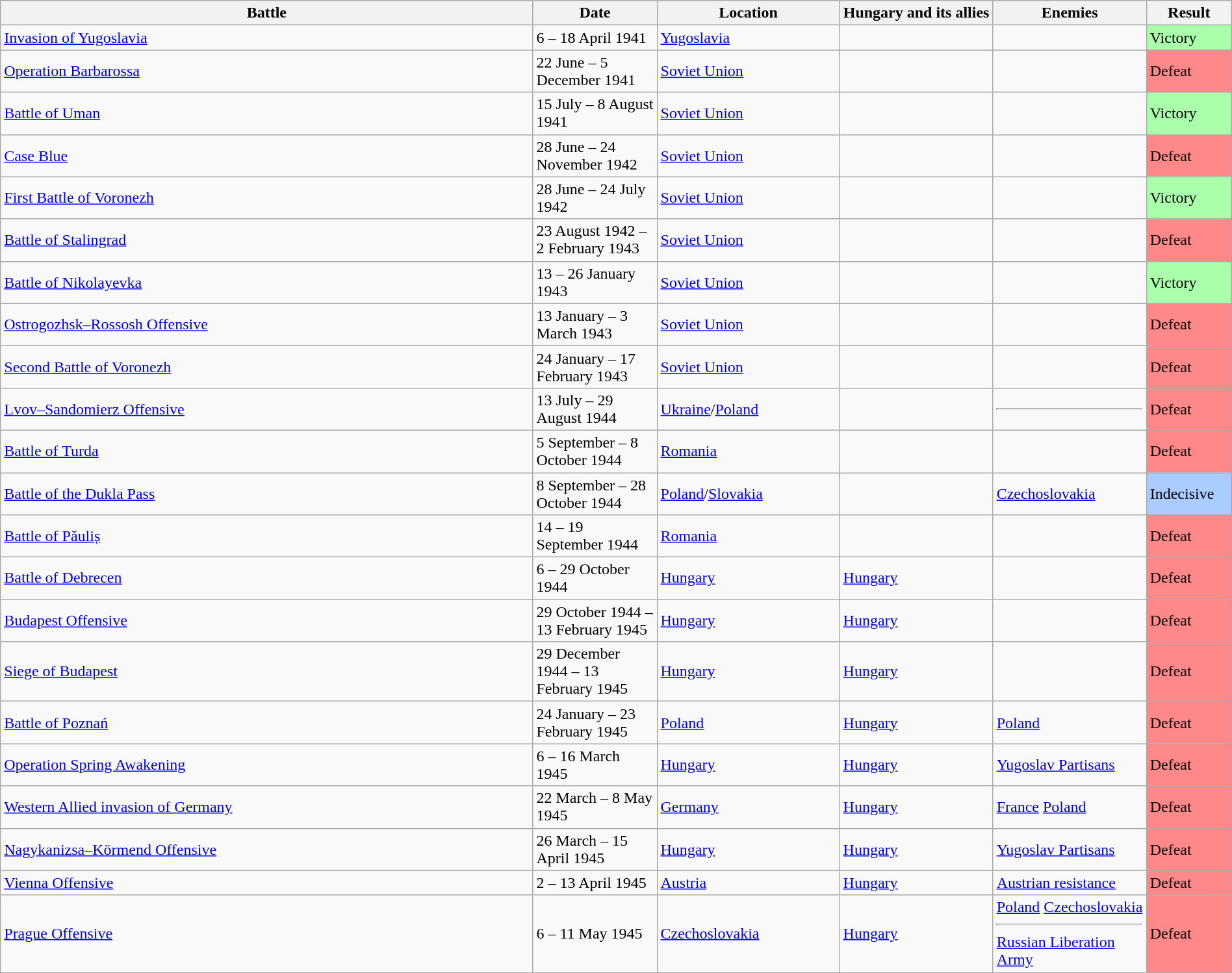<table class="wikitable" width="100%">
<tr>
<th>Battle</th>
<th width="120">Date</th>
<th width="180">Location</th>
<th width="150">Hungary and its allies</th>
<th width="150">Enemies</th>
<th width="80">Result</th>
</tr>
<tr>
<td><a href='#'>Invasion of Yugoslavia</a></td>
<td>6 – 18 April 1941</td>
<td><a href='#'>Yugoslavia</a></td>
<td></td>
<td></td>
<td style="background:#AFA">Victory</td>
</tr>
<tr>
<td><a href='#'>Operation Barbarossa</a></td>
<td>22 June – 5 December 1941</td>
<td><a href='#'>Soviet Union</a></td>
<td></td>
<td></td>
<td style="background:#F88">Defeat</td>
</tr>
<tr>
<td><a href='#'>Battle of Uman</a></td>
<td>15 July – 8 August 1941</td>
<td><a href='#'>Soviet Union</a></td>
<td></td>
<td></td>
<td style="background:#AFA">Victory</td>
</tr>
<tr>
<td><a href='#'>Case Blue</a></td>
<td>28 June – 24 November 1942</td>
<td><a href='#'>Soviet Union</a></td>
<td></td>
<td></td>
<td style="background:#F88">Defeat</td>
</tr>
<tr>
<td><a href='#'>First Battle of Voronezh</a></td>
<td>28 June – 24 July 1942</td>
<td><a href='#'>Soviet Union</a></td>
<td></td>
<td></td>
<td style="background:#AFA">Victory</td>
</tr>
<tr>
<td><a href='#'>Battle of Stalingrad</a></td>
<td>23 August 1942 – 2 February 1943</td>
<td><a href='#'>Soviet Union</a></td>
<td></td>
<td></td>
<td style="background:#F88">Defeat</td>
</tr>
<tr>
<td><a href='#'>Battle of Nikolayevka</a></td>
<td>13 – 26 January 1943</td>
<td><a href='#'>Soviet Union</a></td>
<td></td>
<td></td>
<td style="background:#AFA">Victory</td>
</tr>
<tr>
<td><a href='#'>Ostrogozhsk–Rossosh Offensive</a></td>
<td>13 January – 3 March 1943</td>
<td><a href='#'>Soviet Union</a></td>
<td></td>
<td></td>
<td style="background:#F88">Defeat</td>
</tr>
<tr>
<td><a href='#'>Second Battle of Voronezh</a></td>
<td>24 January – 17 February 1943</td>
<td><a href='#'>Soviet Union</a></td>
<td></td>
<td></td>
<td style="background:#F88">Defeat</td>
</tr>
<tr>
<td><a href='#'>Lvov–Sandomierz Offensive</a></td>
<td>13 July – 29 August 1944</td>
<td><a href='#'>Ukraine</a>/<a href='#'>Poland</a></td>
<td></td>
<td><hr></td>
<td style="background:#F88">Defeat</td>
</tr>
<tr>
<td><a href='#'>Battle of Turda</a></td>
<td>5 September – 8 October 1944</td>
<td><a href='#'>Romania</a></td>
<td></td>
<td></td>
<td style="background:#F88">Defeat</td>
</tr>
<tr>
<td><a href='#'>Battle of the Dukla Pass</a></td>
<td>8 September – 28 October 1944</td>
<td><a href='#'>Poland</a>/<a href='#'>Slovakia</a></td>
<td></td>
<td> <a href='#'>Czechoslovakia</a></td>
<td style="background:#ACF">Indecisive</td>
</tr>
<tr>
<td><a href='#'>Battle of Păuliș</a></td>
<td>14 – 19 September 1944</td>
<td><a href='#'>Romania</a></td>
<td></td>
<td></td>
<td style="background:#F88">Defeat</td>
</tr>
<tr>
<td><a href='#'>Battle of Debrecen</a></td>
<td>6 – 29 October 1944</td>
<td><a href='#'>Hungary</a></td>
<td> <a href='#'>Hungary</a></td>
<td></td>
<td style="background:#F88">Defeat</td>
</tr>
<tr>
<td><a href='#'>Budapest Offensive</a></td>
<td>29 October 1944 – 13 February 1945</td>
<td><a href='#'>Hungary</a></td>
<td> <a href='#'>Hungary</a></td>
<td></td>
<td style="background:#F88">Defeat</td>
</tr>
<tr>
<td><a href='#'>Siege of Budapest</a></td>
<td>29 December 1944 – 13 February 1945</td>
<td><a href='#'>Hungary</a></td>
<td> <a href='#'>Hungary</a></td>
<td></td>
<td style="background:#F88">Defeat</td>
</tr>
<tr>
<td><a href='#'>Battle of Poznań</a></td>
<td>24 January – 23 February 1945</td>
<td><a href='#'>Poland</a></td>
<td> <a href='#'>Hungary</a></td>
<td> <a href='#'>Poland</a></td>
<td style="background:#F88">Defeat</td>
</tr>
<tr>
<td><a href='#'>Operation Spring Awakening</a></td>
<td>6 – 16 March 1945</td>
<td><a href='#'>Hungary</a></td>
<td> <a href='#'>Hungary</a></td>
<td> <a href='#'>Yugoslav Partisans</a></td>
<td style="background:#F88">Defeat</td>
</tr>
<tr>
<td><a href='#'>Western Allied invasion of Germany</a></td>
<td>22 March – 8 May 1945</td>
<td><a href='#'>Germany</a></td>
<td> <a href='#'>Hungary</a></td>
<td> <a href='#'>France</a> <a href='#'>Poland</a></td>
<td style="background:#F88">Defeat</td>
</tr>
<tr>
<td><a href='#'>Nagykanizsa–Körmend Offensive</a></td>
<td>26 March – 15 April 1945</td>
<td><a href='#'>Hungary</a></td>
<td> <a href='#'>Hungary</a></td>
<td> <a href='#'>Yugoslav Partisans</a></td>
<td style="background:#F88">Defeat</td>
</tr>
<tr>
<td><a href='#'>Vienna Offensive</a></td>
<td>2 – 13 April 1945</td>
<td><a href='#'>Austria</a></td>
<td> <a href='#'>Hungary</a></td>
<td> <a href='#'>Austrian resistance</a></td>
<td style="background:#F88">Defeat</td>
</tr>
<tr>
<td><a href='#'>Prague Offensive</a></td>
<td>6 – 11 May 1945</td>
<td><a href='#'>Czechoslovakia</a></td>
<td> <a href='#'>Hungary</a></td>
<td> <a href='#'>Poland</a> <a href='#'>Czechoslovakia</a><hr> <a href='#'>Russian Liberation Army</a></td>
<td style="background:#F88">Defeat</td>
</tr>
</table>
